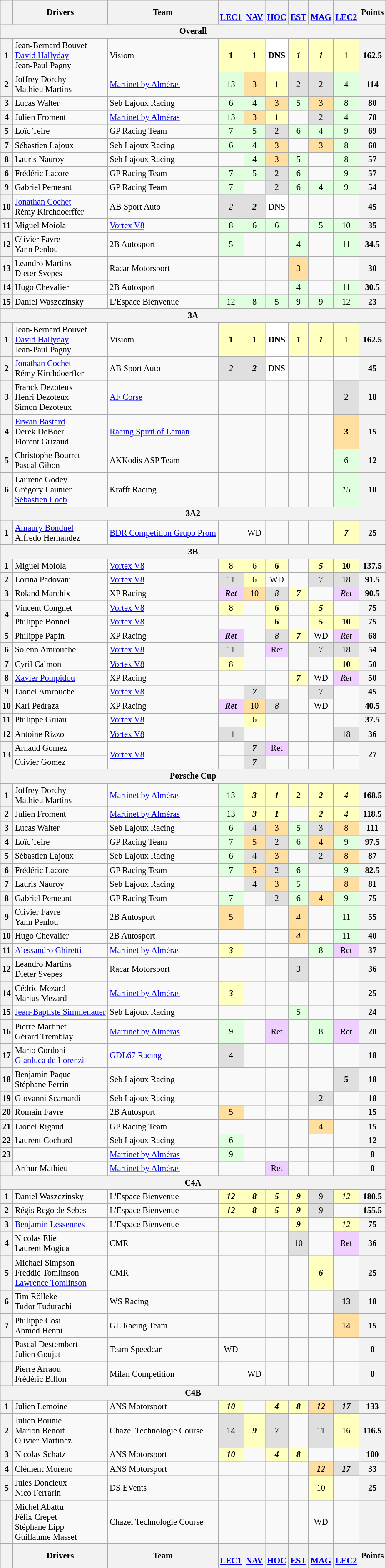<table class="wikitable" style="font-size: 85%; text-align:center;">
<tr>
<th></th>
<th>Drivers</th>
<th>Team</th>
<th><br><a href='#'>LEC1</a></th>
<th><br><a href='#'>NAV</a></th>
<th><br><a href='#'>HOC</a></th>
<th><br><a href='#'>EST</a></th>
<th><br><a href='#'>MAG</a></th>
<th><br><a href='#'>LEC2</a></th>
<th>Points</th>
</tr>
<tr>
<th colspan=10>Overall</th>
</tr>
<tr>
<th>1</th>
<td align=left> Jean-Bernard Bouvet<br> <a href='#'>David Hallyday</a><br> Jean-Paul Pagny</td>
<td align=left> Visiom</td>
<td style="background:#FFFFBF;"><strong>1</strong></td>
<td style="background:#FFFFBF;">1</td>
<td style="background:#FFFFFF;"><strong>DNS</strong></td>
<td style="background:#FFFFBF;"><strong><em>1</em></strong></td>
<td style="background:#FFFFBF;"><strong><em>1</em></strong></td>
<td style="background:#FFFFBF;">1</td>
<th>162.5</th>
</tr>
<tr>
<th>2</th>
<td align=left> Joffrey Dorchy<br> Mathieu Martins</td>
<td align=left> <a href='#'>Martinet by Alméras</a></td>
<td style="background:#DFFFDF;">13</td>
<td style="background:#FFDF9F;">3</td>
<td style="background:#FFFFBF;">1</td>
<td style="background:#DFDFDF;">2</td>
<td style="background:#DFDFDF;">2</td>
<td style="background:#DFFFDF;">4</td>
<th>114</th>
</tr>
<tr>
<th>3</th>
<td align=left> Lucas Walter</td>
<td align=left> Seb Lajoux Racing</td>
<td style="background:#DFFFDF;">6</td>
<td style="background:#DFFFDF;">4</td>
<td style="background:#FFDF9F;">3</td>
<td style="background:#DFFFDF;">5</td>
<td style="background:#FFDF9F;">3</td>
<td style="background:#DFFFDF;">8</td>
<th>80</th>
</tr>
<tr>
<th>4</th>
<td align=left> Julien Froment</td>
<td align=left> <a href='#'>Martinet by Alméras</a></td>
<td style="background:#DFFFDF;">13</td>
<td style="background:#FFDF9F;">3</td>
<td style="background:#FFFFBF;">1</td>
<td></td>
<td style="background:#DFDFDF;">2</td>
<td style="background:#DFFFDF;">4</td>
<th>78</th>
</tr>
<tr>
<th>5</th>
<td align=left> Loïc Teire</td>
<td align=left> GP Racing Team</td>
<td style="background:#DFFFDF;">7</td>
<td style="background:#DFFFDF;">5</td>
<td style="background:#DFDFDF;">2</td>
<td style="background:#DFFFDF;">6</td>
<td style="background:#DFFFDF;">4</td>
<td style="background:#DFFFDF;">9</td>
<th>69</th>
</tr>
<tr>
<th>7</th>
<td align=left> Sébastien Lajoux</td>
<td align=left> Seb Lajoux Racing</td>
<td style="background:#DFFFDF;">6</td>
<td style="background:#DFFFDF;">4</td>
<td style="background:#FFDF9F;">3</td>
<td></td>
<td style="background:#FFDF9F;">3</td>
<td style="background:#DFFFDF;">8</td>
<th>60</th>
</tr>
<tr>
<th>8</th>
<td align=left> Lauris Nauroy</td>
<td align=left> Seb Lajoux Racing</td>
<td></td>
<td style="background:#DFFFDF;">4</td>
<td style="background:#FFDF9F;">3</td>
<td style="background:#DFFFDF;">5</td>
<td></td>
<td style="background:#DFFFDF;">8</td>
<th>57</th>
</tr>
<tr>
<th>6</th>
<td align=left> Frédéric Lacore</td>
<td align=left> GP Racing Team</td>
<td style="background:#DFFFDF;">7</td>
<td style="background:#DFFFDF;">5</td>
<td style="background:#DFDFDF;">2</td>
<td style="background:#DFFFDF;">6</td>
<td></td>
<td style="background:#DFFFDF;">9</td>
<th>57</th>
</tr>
<tr>
<th>9</th>
<td align=left> Gabriel Pemeant</td>
<td align=left> GP Racing Team</td>
<td style="background:#DFFFDF;">7</td>
<td></td>
<td style="background:#DFDFDF;">2</td>
<td style="background:#DFFFDF;">6</td>
<td style="background:#DFFFDF;">4</td>
<td style="background:#DFFFDF;">9</td>
<th>54</th>
</tr>
<tr>
<th>10</th>
<td align=left> <a href='#'>Jonathan Cochet</a><br> Rémy Kirchdoerffer</td>
<td align=left> AB Sport Auto</td>
<td style="background:#DFDFDF;"><em>2</em></td>
<td style="background:#DFDFDF;"><strong><em>2</em></strong></td>
<td style="background:#FFFFFF;">DNS</td>
<td></td>
<td></td>
<td></td>
<th>45</th>
</tr>
<tr>
<th>11</th>
<td align=left> Miguel Moiola</td>
<td align=left> <a href='#'>Vortex V8</a></td>
<td style="background:#DFFFDF;">8</td>
<td style="background:#DFFFDF;">6</td>
<td style="background:#DFFFDF;">6</td>
<td></td>
<td style="background:#DFFFDF;">5</td>
<td style="background:#DFFFDF;">10</td>
<th>35</th>
</tr>
<tr>
<th>12</th>
<td align=left> Olivier Favre<br> Yann Penlou</td>
<td align=left> 2B Autosport</td>
<td style="background:#DFFFDF;">5</td>
<td></td>
<td></td>
<td style="background:#DFFFDF;">4</td>
<td></td>
<td style="background:#DFFFDF;">11</td>
<th>34.5</th>
</tr>
<tr>
<th>13</th>
<td align=left> Leandro Martins<br> Dieter Svepes</td>
<td align=left> Racar Motorsport</td>
<td></td>
<td></td>
<td></td>
<td style="background:#FFDF9F;">3</td>
<td></td>
<td></td>
<th>30</th>
</tr>
<tr>
<th>14</th>
<td align=left> Hugo Chevalier</td>
<td align=left> 2B Autosport</td>
<td></td>
<td></td>
<td></td>
<td style="background:#DFFFDF;">4</td>
<td></td>
<td style="background:#DFFFDF;">11</td>
<th>30.5</th>
</tr>
<tr>
<th>15</th>
<td align=left> Daniel Waszczinsky</td>
<td align=left> L'Espace Bienvenue</td>
<td style="background:#DFFFDF;">12</td>
<td style="background:#DFFFDF;">8</td>
<td style="background:#DFFFDF;">5</td>
<td style="background:#DFFFDF;">9</td>
<td style="background:#DFFFDF;">9</td>
<td style="background:#DFFFDF;">12</td>
<th>23</th>
</tr>
<tr>
<th colspan=10>3A</th>
</tr>
<tr>
<th>1</th>
<td align=left> Jean-Bernard Bouvet<br> <a href='#'>David Hallyday</a><br> Jean-Paul Pagny</td>
<td align=left> Visiom</td>
<td style="background:#FFFFBF;"><strong>1</strong></td>
<td style="background:#FFFFBF;">1</td>
<td style="background:#FFFFFF;"><strong>DNS</strong></td>
<td style="background:#FFFFBF;"><strong><em>1</em></strong></td>
<td style="background:#FFFFBF;"><strong><em>1</em></strong></td>
<td style="background:#FFFFBF;">1</td>
<th>162.5</th>
</tr>
<tr>
<th>2</th>
<td align=left> <a href='#'>Jonathan Cochet</a><br> Rémy Kirchdoerffer</td>
<td align=left> AB Sport Auto</td>
<td style="background:#DFDFDF;"><em>2</em></td>
<td style="background:#DFDFDF;"><strong><em>2</em></strong></td>
<td style="background:#FFFFFF;">DNS</td>
<td></td>
<td></td>
<td></td>
<th>45</th>
</tr>
<tr>
<th>3</th>
<td align=left> Franck Dezoteux<br> Henri Dezoteux<br> Simon Dezoteux</td>
<td align=left> <a href='#'>AF Corse</a></td>
<td></td>
<td></td>
<td></td>
<td></td>
<td></td>
<td style="background:#DFDFDF;">2</td>
<th>18</th>
</tr>
<tr>
<th>4</th>
<td align=left> <a href='#'>Erwan Bastard</a><br> Derek DeBoer<br> Florent Grizaud</td>
<td align=left> <a href='#'>Racing Spirit of Léman</a></td>
<td></td>
<td></td>
<td></td>
<td></td>
<td></td>
<td style="background:#FFDF9F;"><strong>3</strong></td>
<th>15</th>
</tr>
<tr>
<th>5</th>
<td align=left> Christophe Bourret<br> Pascal Gibon</td>
<td align=left> AKKodis ASP Team</td>
<td></td>
<td></td>
<td></td>
<td></td>
<td></td>
<td style="background:#DFFFDF;">6</td>
<th>12</th>
</tr>
<tr>
<th>6</th>
<td align=left> Laurene Godey<br> Grégory Launier<br> <a href='#'>Sébastien Loeb</a></td>
<td align=left> Krafft Racing</td>
<td></td>
<td></td>
<td></td>
<td></td>
<td></td>
<td style="background:#DFFFDF;"><em>15</em></td>
<th>10</th>
</tr>
<tr>
<th colspan=10>3A2</th>
</tr>
<tr>
<th>1</th>
<td align=left> <a href='#'>Amaury Bonduel</a><br> Alfredo Hernandez</td>
<td align=left> <a href='#'>BDR Competition Grupo Prom</a></td>
<td></td>
<td>WD</td>
<td></td>
<td></td>
<td></td>
<td style="background:#FFFFBF;"><strong><em>7</em></strong></td>
<th>25</th>
</tr>
<tr>
<th colspan=10>3B</th>
</tr>
<tr>
<th>1</th>
<td align=left> Miguel Moiola</td>
<td align=left> <a href='#'>Vortex V8</a></td>
<td style="background:#FFFFBF;">8</td>
<td style="background:#FFFFBF;">6</td>
<td style="background:#FFFFBF;"><strong>6</strong></td>
<td></td>
<td style="background:#FFFFBF;"><strong><em>5</em></strong></td>
<td style="background:#FFFFBF;"><strong>10</strong></td>
<th>137.5</th>
</tr>
<tr>
<th>2</th>
<td align=left> Lorina Padovani</td>
<td align=left> <a href='#'>Vortex V8</a></td>
<td style="background:#DFDFDF;">11</td>
<td style="background:#FFFFBF;">6</td>
<td>WD</td>
<td></td>
<td style="background:#DFDFDF;">7</td>
<td style="background:#DFDFDF;">18</td>
<th>91.5</th>
</tr>
<tr>
<th>3</th>
<td align=left> Roland Marchix</td>
<td align=left> XP Racing</td>
<td style="background:#EFCFFF;"><strong><em>Ret</em></strong></td>
<td style="background:#FFDF9F;">10</td>
<td style="background:#DFDFDF;"><em>8</em></td>
<td style="background:#FFFFBF;"><strong><em>7</em></strong></td>
<td></td>
<td style="background:#EFCFFF;"><em>Ret</em></td>
<th>90.5</th>
</tr>
<tr>
<th rowspan=2>4</th>
<td align=left> Vincent Congnet</td>
<td align=left> <a href='#'>Vortex V8</a></td>
<td style="background:#FFFFBF;">8</td>
<td></td>
<td style="background:#FFFFBF;"><strong>6</strong></td>
<td></td>
<td style="background:#FFFFBF;"><strong><em>5</em></strong></td>
<td></td>
<th>75</th>
</tr>
<tr>
<td align=left> Philippe Bonnel</td>
<td align=left> <a href='#'>Vortex V8</a></td>
<td></td>
<td></td>
<td style="background:#FFFFBF;"><strong>6</strong></td>
<td></td>
<td style="background:#FFFFBF;"><strong><em>5</em></strong></td>
<td style="background:#FFFFBF;"><strong>10</strong></td>
<th>75</th>
</tr>
<tr>
<th>5</th>
<td align=left> Philippe Papin</td>
<td align=left> XP Racing</td>
<td style="background:#EFCFFF;"><strong><em>Ret</em></strong></td>
<td></td>
<td style="background:#DFDFDF;"><em>8</em></td>
<td style="background:#FFFFBF;"><strong><em>7</em></strong></td>
<td>WD</td>
<td style="background:#EFCFFF;"><em>Ret</em></td>
<th>68</th>
</tr>
<tr>
<th>6</th>
<td align=left> Solenn Amrouche</td>
<td align=left> <a href='#'>Vortex V8</a></td>
<td style="background:#DFDFDF;">11</td>
<td></td>
<td style="background:#EFCFFF;">Ret</td>
<td></td>
<td style="background:#DFDFDF;">7</td>
<td style="background:#DFDFDF;">18</td>
<th>54</th>
</tr>
<tr>
<th>7</th>
<td align=left> Cyril Calmon</td>
<td align=left> <a href='#'>Vortex V8</a></td>
<td style="background:#FFFFBF;">8</td>
<td></td>
<td></td>
<td></td>
<td></td>
<td style="background:#FFFFBF;"><strong>10</strong></td>
<th>50</th>
</tr>
<tr>
<th>8</th>
<td align=left> <a href='#'>Xavier Pompidou</a></td>
<td align=left> XP Racing</td>
<td></td>
<td></td>
<td></td>
<td style="background:#FFFFBF;"><strong><em>7</em></strong></td>
<td>WD</td>
<td style="background:#EFCFFF;"><em>Ret</em></td>
<th>50</th>
</tr>
<tr>
<th>9</th>
<td align=left> Lionel Amrouche</td>
<td align=left> <a href='#'>Vortex V8</a></td>
<td></td>
<td style="background:#DFDFDF;"><strong><em>7</em></strong></td>
<td></td>
<td></td>
<td style="background:#DFDFDF;">7</td>
<td></td>
<th>45</th>
</tr>
<tr>
<th>10</th>
<td align=left> Karl Pedraza</td>
<td align=left> XP Racing</td>
<td style="background:#EFCFFF;"><strong><em>Ret</em></strong></td>
<td style="background:#FFDF9F;">10</td>
<td style="background:#DFDFDF;"><em>8</em></td>
<td></td>
<td>WD</td>
<td></td>
<th>40.5</th>
</tr>
<tr>
<th>11</th>
<td align=left> Philippe Gruau</td>
<td align=left> <a href='#'>Vortex V8</a></td>
<td></td>
<td style="background:#FFFFBF;">6</td>
<td></td>
<td></td>
<td></td>
<td></td>
<th>37.5</th>
</tr>
<tr>
<th>12</th>
<td align=left> Antoine Rizzo</td>
<td align=left> <a href='#'>Vortex V8</a></td>
<td style="background:#DFDFDF;">11</td>
<td></td>
<td></td>
<td></td>
<td></td>
<td style="background:#DFDFDF;">18</td>
<th>36</th>
</tr>
<tr>
<th rowspan=2>13</th>
<td align=left> Arnaud Gomez</td>
<td rowspan=2 align=left> <a href='#'>Vortex V8</a></td>
<td></td>
<td style="background:#DFDFDF;"><strong><em>7</em></strong></td>
<td style="background:#EFCFFF;">Ret</td>
<td></td>
<td></td>
<td></td>
<th rowspan=2>27</th>
</tr>
<tr>
<td align=left> Olivier Gomez</td>
<td></td>
<td style="background:#DFDFDF;"><strong><em>7</em></strong></td>
<td></td>
<td></td>
<td></td>
<td></td>
</tr>
<tr>
<th colspan=10>Porsche Cup</th>
</tr>
<tr>
<th>1</th>
<td align=left> Joffrey Dorchy<br> Mathieu Martins</td>
<td align=left> <a href='#'>Martinet by Alméras</a></td>
<td style="background:#DFFFDF;">13</td>
<td style="background:#FFFFBF;"><strong><em>3</em></strong></td>
<td style="background:#FFFFBF;"><strong><em>1</em></strong></td>
<td style="background:#FFFFBF;"><strong>2</strong></td>
<td style="background:#FFFFBF;"><strong><em>2</em></strong></td>
<td style="background:#FFFFBF;"><em>4</em></td>
<th>168.5</th>
</tr>
<tr>
<th>2</th>
<td align=left> Julien Froment</td>
<td align=left> <a href='#'>Martinet by Alméras</a></td>
<td style="background:#DFFFDF;">13</td>
<td style="background:#FFFFBF;"><strong><em>3</em></strong></td>
<td style="background:#FFFFBF;"><strong><em>1</em></strong></td>
<td></td>
<td style="background:#FFFFBF;"><strong><em>2</em></strong></td>
<td style="background:#FFFFBF;"><em>4</em></td>
<th>118.5</th>
</tr>
<tr>
<th>3</th>
<td align=left> Lucas Walter</td>
<td align=left> Seb Lajoux Racing</td>
<td style="background:#DFFFDF;">6</td>
<td style="background:#DFDFDF;">4</td>
<td style="background:#FFDF9F;">3</td>
<td style="background:#DFFFDF;">5</td>
<td style="background:#DFDFDF;">3</td>
<td style="background:#FFDF9F;">8</td>
<th>111</th>
</tr>
<tr>
<th>4</th>
<td align=left> Loïc Teire</td>
<td align=left> GP Racing Team</td>
<td style="background:#DFFFDF;">7</td>
<td style="background:#FFDF9F;">5</td>
<td style="background:#DFDFDF;">2</td>
<td style="background:#DFFFDF;">6</td>
<td style="background:#FFDF9F;">4</td>
<td style="background:#DFFFDF;">9</td>
<th>97.5</th>
</tr>
<tr>
<th>5</th>
<td align=left> Sébastien Lajoux</td>
<td align=left> Seb Lajoux Racing</td>
<td style="background:#DFFFDF;">6</td>
<td style="background:#DFDFDF;">4</td>
<td style="background:#FFDF9F;">3</td>
<td></td>
<td style="background:#DFDFDF;">2</td>
<td style="background:#FFDF9F;">8</td>
<th>87</th>
</tr>
<tr>
<th>6</th>
<td align=left> Frédéric Lacore</td>
<td align=left> GP Racing Team</td>
<td style="background:#DFFFDF;">7</td>
<td style="background:#FFDF9F;">5</td>
<td style="background:#DFDFDF;">2</td>
<td style="background:#DFFFDF;">6</td>
<td></td>
<td style="background:#DFFFDF;">9</td>
<th>82.5</th>
</tr>
<tr>
<th>7</th>
<td align=left> Lauris Nauroy</td>
<td align=left> Seb Lajoux Racing</td>
<td></td>
<td style="background:#DFDFDF;">4</td>
<td style="background:#FFDF9F;">3</td>
<td style="background:#DFFFDF;">5</td>
<td></td>
<td style="background:#FFDF9F;">8</td>
<th>81</th>
</tr>
<tr>
<th>8</th>
<td align=left> Gabriel Pemeant</td>
<td align=left> GP Racing Team</td>
<td style="background:#DFFFDF;">7</td>
<td></td>
<td style="background:#DFDFDF;">2</td>
<td style="background:#DFFFDF;">6</td>
<td style="background:#FFDF9F;">4</td>
<td style="background:#DFFFDF;">9</td>
<th>75</th>
</tr>
<tr>
<th>9</th>
<td align=left> Olivier Favre<br> Yann Penlou</td>
<td align=left> 2B Autosport</td>
<td style="background:#FFDF9F;">5</td>
<td></td>
<td></td>
<td style="background:#FFDF9F;"><em>4</em></td>
<td></td>
<td style="background:#DFFFDF;">11</td>
<th>55</th>
</tr>
<tr>
<th>10</th>
<td align=left> Hugo Chevalier</td>
<td align=left> 2B Autosport</td>
<td></td>
<td></td>
<td></td>
<td style="background:#FFDF9F;"><em>4</em></td>
<td></td>
<td style="background:#DFFFDF;">11</td>
<th>40</th>
</tr>
<tr>
<th>11</th>
<td align=left> <a href='#'>Alessandro Ghiretti</a></td>
<td align=left> <a href='#'>Martinet by Alméras</a></td>
<td style="background:#FFFFBF;"><strong><em>3</em></strong></td>
<td></td>
<td></td>
<td></td>
<td style="background:#DFFFDF;">8</td>
<td style="background:#EFCFFF;">Ret</td>
<th>37</th>
</tr>
<tr>
<th>12</th>
<td align=left> Leandro Martins<br> Dieter Svepes</td>
<td align=left> Racar Motorsport</td>
<td></td>
<td></td>
<td></td>
<td style="background:#DFDFDF;">3</td>
<td></td>
<td></td>
<th>36</th>
</tr>
<tr>
<th>14</th>
<td align=left> Cédric Mezard<br> Marius Mezard</td>
<td align=left> <a href='#'>Martinet by Alméras</a></td>
<td style="background:#FFFFBF;"><strong><em>3</em></strong></td>
<td></td>
<td></td>
<td></td>
<td></td>
<td></td>
<th>25</th>
</tr>
<tr>
<th>15</th>
<td align=left> <a href='#'>Jean-Baptiste Simmenauer</a></td>
<td align=left> Seb Lajoux Racing</td>
<td></td>
<td></td>
<td></td>
<td style="background:#DFFFDF;">5</td>
<td></td>
<td></td>
<th>24</th>
</tr>
<tr>
<th>16</th>
<td align=left> Pierre Martinet<br> Gérard Tremblay</td>
<td align=left> <a href='#'>Martinet by Alméras</a></td>
<td style="background:#DFFFDF;">9</td>
<td></td>
<td style="background:#EFCFFF;">Ret</td>
<td></td>
<td style="background:#DFFFDF;">8</td>
<td style="background:#EFCFFF;">Ret</td>
<th>20</th>
</tr>
<tr>
<th>17</th>
<td align=left> Mario Cordoni<br> <a href='#'>Gianluca de Lorenzi</a></td>
<td align=left> <a href='#'>GDL67 Racing</a></td>
<td style="background:#DFDFDF;">4</td>
<td></td>
<td></td>
<td></td>
<td></td>
<td></td>
<th>18</th>
</tr>
<tr>
<th>18</th>
<td align=left> Benjamin Paque<br> Stéphane Perrin</td>
<td align=left> Seb Lajoux Racing</td>
<td></td>
<td></td>
<td></td>
<td></td>
<td></td>
<td style="background:#DFDFDF;"><strong>5</strong></td>
<th>18</th>
</tr>
<tr>
<th>19</th>
<td align=left> Giovanni Scamardi</td>
<td align=left> Seb Lajoux Racing</td>
<td></td>
<td></td>
<td></td>
<td></td>
<td style="background:#DFDFDF;">2</td>
<td></td>
<th>18</th>
</tr>
<tr>
<th>20</th>
<td align=left> Romain Favre</td>
<td align=left> 2B Autosport</td>
<td style="background:#FFDF9F;">5</td>
<td></td>
<td></td>
<td></td>
<td></td>
<td></td>
<th>15</th>
</tr>
<tr>
<th>21</th>
<td align=left> Lionel Rigaud</td>
<td align=left> GP Racing Team</td>
<td></td>
<td></td>
<td></td>
<td></td>
<td style="background:#FFDF9F;">4</td>
<td></td>
<th>15</th>
</tr>
<tr>
<th>22</th>
<td align=left> Laurent Cochard</td>
<td align=left> Seb Lajoux Racing</td>
<td style="background:#DFFFDF;">6</td>
<td></td>
<td></td>
<td></td>
<td></td>
<td></td>
<th>12</th>
</tr>
<tr>
<th>23</th>
<td align=left> </td>
<td align=left> <a href='#'>Martinet by Alméras</a></td>
<td style="background:#DFFFDF;">9</td>
<td></td>
<td></td>
<td></td>
<td></td>
<td></td>
<th>8</th>
</tr>
<tr>
<th></th>
<td align=left> Arthur Mathieu</td>
<td align=left> <a href='#'>Martinet by Alméras</a></td>
<td></td>
<td></td>
<td style="background:#EFCFFF;">Ret</td>
<td></td>
<td></td>
<td></td>
<th>0</th>
</tr>
<tr>
<th colspan=10>C4A</th>
</tr>
<tr>
<th>1</th>
<td align=left> Daniel Waszczinsky</td>
<td align=left> L'Espace Bienvenue</td>
<td style="background:#FFFFBF;"><strong><em>12</em></strong></td>
<td style="background:#FFFFBF;"><strong><em>8</em></strong></td>
<td style="background:#FFFFBF;"><strong><em>5</em></strong></td>
<td style="background:#FFFFBF;"><strong><em>9</em></strong></td>
<td style="background:#DFDFDF;">9</td>
<td style="background:#FFFFBF;"><em>12</em></td>
<th>180.5</th>
</tr>
<tr>
<th>2</th>
<td align=left> Régis Rego de Sebes</td>
<td align=left> L'Espace Bienvenue</td>
<td style="background:#FFFFBF;"><strong><em>12</em></strong></td>
<td style="background:#FFFFBF;"><strong><em>8</em></strong></td>
<td style="background:#FFFFBF;"><strong><em>5</em></strong></td>
<td style="background:#FFFFBF;"><strong><em>9</em></strong></td>
<td style="background:#DFDFDF;">9</td>
<td></td>
<th>155.5</th>
</tr>
<tr>
<th>3</th>
<td align=left> <a href='#'>Benjamin Lessennes</a></td>
<td align=left> L'Espace Bienvenue</td>
<td></td>
<td></td>
<td></td>
<td style="background:#FFFFBF;"><strong><em>9</em></strong></td>
<td></td>
<td style="background:#FFFFBF;"><em>12</em></td>
<th>75</th>
</tr>
<tr>
<th>4</th>
<td align=left> Nicolas Elie<br> Laurent Mogica</td>
<td align=left> CMR</td>
<td></td>
<td></td>
<td></td>
<td style="background:#DFDFDF;">10</td>
<td></td>
<td style="background:#EFCFFF;">Ret</td>
<th>36</th>
</tr>
<tr>
<th>5</th>
<td align=left> Michael Simpson<br> Freddie Tomlinson<br> <a href='#'>Lawrence Tomlinson</a></td>
<td align=left> CMR</td>
<td></td>
<td></td>
<td></td>
<td></td>
<td style="background:#FFFFBF;"><strong><em>6</em></strong></td>
<td></td>
<th>25</th>
</tr>
<tr>
<th>6</th>
<td align=left> Tim Rölleke<br> Tudor Tudurachi</td>
<td align=left> WS Racing</td>
<td></td>
<td></td>
<td></td>
<td></td>
<td></td>
<td style="background:#DFDFDF;"><strong>13</strong></td>
<th>18</th>
</tr>
<tr>
<th>7</th>
<td align=left> Philippe Cosi<br> Ahmed Henni</td>
<td align=left> GL Racing Team</td>
<td></td>
<td></td>
<td></td>
<td></td>
<td></td>
<td style="background:#FFDF9F;">14</td>
<th>15</th>
</tr>
<tr>
<th></th>
<td align=left> Pascal Destembert<br> Julien Goujat</td>
<td align=left> Team Speedcar</td>
<td>WD</td>
<td></td>
<td></td>
<td></td>
<td></td>
<td></td>
<th>0</th>
</tr>
<tr>
<th></th>
<td align=left> Pierre Arraou<br> Frédéric Billon</td>
<td align=left> Milan Competition</td>
<td></td>
<td>WD</td>
<td></td>
<td></td>
<td></td>
<td></td>
<th>0</th>
</tr>
<tr>
<th colspan=10>C4B</th>
</tr>
<tr>
<th>1</th>
<td align=left> Julien Lemoine</td>
<td align=left> ANS Motorsport</td>
<td style="background:#FFFFBF;"><strong><em>10</em></strong></td>
<td></td>
<td style="background:#FFFFBF;"><strong><em>4</em></strong></td>
<td style="background:#FFFFBF;"><strong><em>8</em></strong></td>
<td style="background:#FFDF9F;"><strong><em>12</em></strong></td>
<td style="background:#DFDFDF;"><strong><em>17</em></strong></td>
<th>133</th>
</tr>
<tr>
<th>2</th>
<td align=left> Julien Bounie<br> Marion Benoit<br> Olivier Martinez</td>
<td align=left> Chazel Technologie Course</td>
<td style="background:#DFDFDF;">14</td>
<td style="background:#FFFFBF;"><strong><em>9</em></strong></td>
<td style="background:#DFDFDF;">7</td>
<td></td>
<td style="background:#DFDFDF;">11</td>
<td style="background:#FFFFBF;">16</td>
<th>116.5</th>
</tr>
<tr>
<th>3</th>
<td align=left> Nicolas Schatz</td>
<td align=left> ANS Motorsport</td>
<td style="background:#FFFFBF;"><strong><em>10</em></strong></td>
<td></td>
<td style="background:#FFFFBF;"><strong><em>4</em></strong></td>
<td style="background:#FFFFBF;"><strong><em>8</em></strong></td>
<td></td>
<td></td>
<th>100</th>
</tr>
<tr>
<th>4</th>
<td align=left> Clément Moreno</td>
<td align=left> ANS Motorsport</td>
<td></td>
<td></td>
<td></td>
<td></td>
<td style="background:#FFDF9F;"><strong><em>12</em></strong></td>
<td style="background:#DFDFDF;"><strong><em>17</em></strong></td>
<th>33</th>
</tr>
<tr>
<th>5</th>
<td align=left> Jules Doncieux<br> Nico Ferrarin</td>
<td align=left> DS EVents</td>
<td></td>
<td></td>
<td></td>
<td></td>
<td style="background:#FFFFBF;">10</td>
<td></td>
<th>25</th>
</tr>
<tr>
<th></th>
<td align=left> Michel Abattu<br> Félix Crepet<br> Stéphane Lipp<br> Guillaume Masset</td>
<td align=left> Chazel Technologie Course</td>
<td></td>
<td></td>
<td></td>
<td></td>
<td>WD</td>
<td></td>
<th></th>
</tr>
<tr>
<th></th>
<th>Drivers</th>
<th>Team</th>
<th><br><a href='#'>LEC1</a></th>
<th><br><a href='#'>NAV</a></th>
<th><br><a href='#'>HOC</a></th>
<th><br><a href='#'>EST</a></th>
<th><br><a href='#'>MAG</a></th>
<th><br><a href='#'>LEC2</a></th>
<th>Points</th>
</tr>
<tr>
</tr>
</table>
